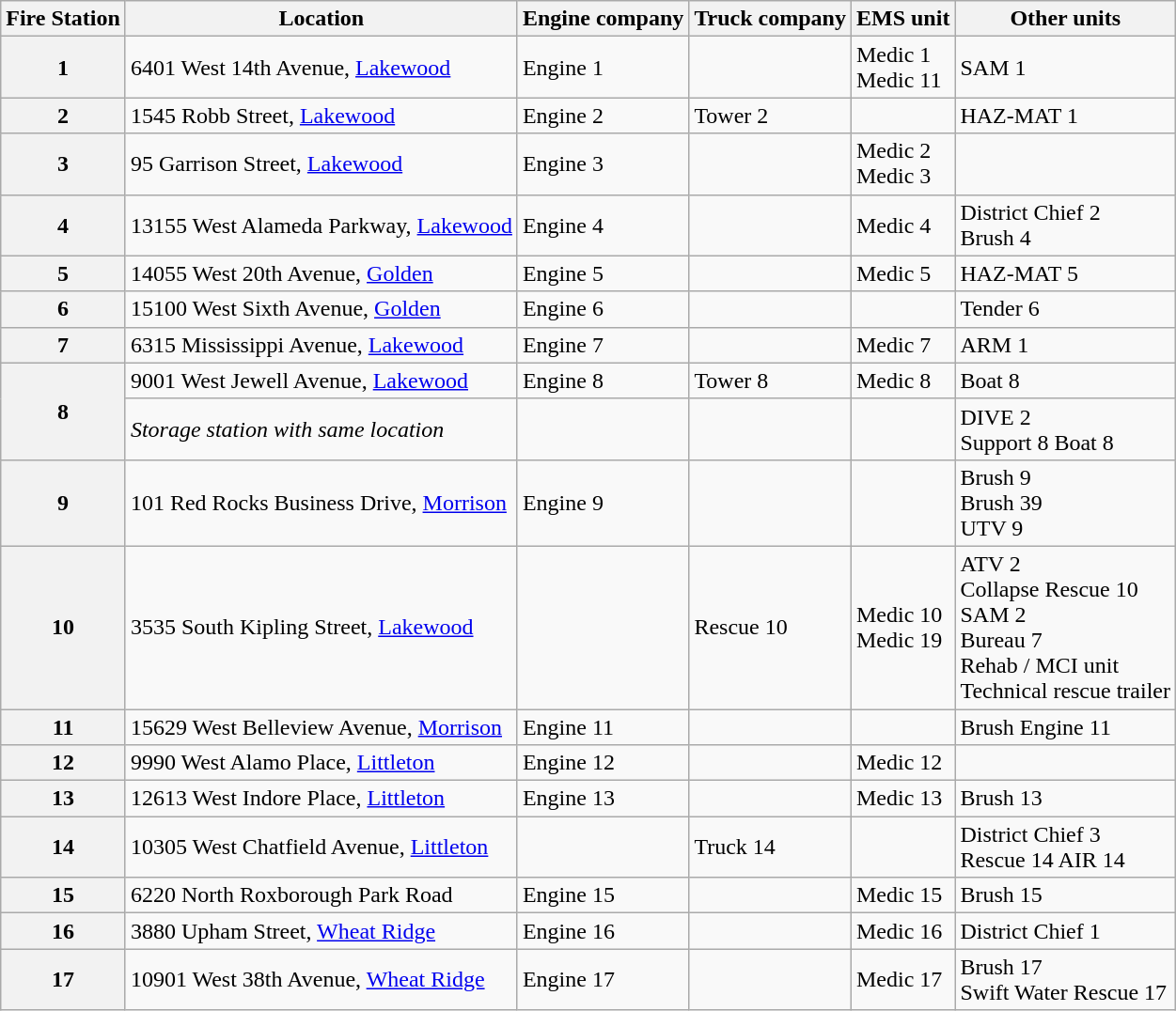<table class="wikitable">
<tr>
<th>Fire Station</th>
<th>Location</th>
<th>Engine company</th>
<th>Truck company</th>
<th>EMS unit</th>
<th>Other units</th>
</tr>
<tr>
<th>1</th>
<td>6401 West 14th Avenue, <a href='#'>Lakewood</a></td>
<td>Engine 1</td>
<td></td>
<td>Medic 1<br>Medic 11</td>
<td>SAM 1</td>
</tr>
<tr>
<th>2</th>
<td>1545 Robb Street, <a href='#'>Lakewood</a></td>
<td>Engine 2</td>
<td>Tower 2</td>
<td></td>
<td>HAZ-MAT 1</td>
</tr>
<tr>
<th>3</th>
<td>95 Garrison Street, <a href='#'>Lakewood</a></td>
<td>Engine 3</td>
<td></td>
<td>Medic 2<br>Medic 3</td>
<td></td>
</tr>
<tr>
<th>4</th>
<td>13155 West Alameda Parkway, <a href='#'>Lakewood</a></td>
<td>Engine 4</td>
<td></td>
<td>Medic 4</td>
<td>District Chief 2<br>Brush 4</td>
</tr>
<tr>
<th>5</th>
<td>14055 West 20th Avenue, <a href='#'>Golden</a></td>
<td>Engine 5</td>
<td></td>
<td>Medic 5</td>
<td>HAZ-MAT 5</td>
</tr>
<tr>
<th>6</th>
<td>15100 West Sixth Avenue, <a href='#'>Golden</a></td>
<td>Engine 6</td>
<td></td>
<td></td>
<td>Tender 6</td>
</tr>
<tr>
<th>7</th>
<td>6315 Mississippi Avenue, <a href='#'>Lakewood</a></td>
<td>Engine 7</td>
<td></td>
<td>Medic 7</td>
<td>ARM 1</td>
</tr>
<tr>
<th rowspan="2">8</th>
<td>9001 West Jewell Avenue, <a href='#'>Lakewood</a></td>
<td>Engine 8</td>
<td>Tower 8</td>
<td>Medic 8</td>
<td>Boat 8</td>
</tr>
<tr>
<td><em>Storage station with same location</em></td>
<td></td>
<td></td>
<td></td>
<td>DIVE 2<br>Support 8
Boat 8</td>
</tr>
<tr>
<th>9</th>
<td>101 Red Rocks Business Drive, <a href='#'>Morrison</a></td>
<td>Engine 9</td>
<td></td>
<td></td>
<td>Brush 9<br>Brush 39<br>UTV 9</td>
</tr>
<tr>
<th>10</th>
<td>3535 South Kipling Street, <a href='#'>Lakewood</a></td>
<td></td>
<td>Rescue 10</td>
<td>Medic 10<br>Medic 19</td>
<td>ATV 2<br>Collapse Rescue 10<br>SAM 2<br>Bureau 7<br>Rehab / MCI unit<br>Technical rescue trailer</td>
</tr>
<tr>
<th>11</th>
<td>15629 West Belleview Avenue, <a href='#'>Morrison</a></td>
<td>Engine 11</td>
<td></td>
<td></td>
<td>Brush Engine 11</td>
</tr>
<tr>
<th>12</th>
<td>9990 West Alamo Place, <a href='#'>Littleton</a></td>
<td>Engine 12</td>
<td></td>
<td>Medic 12</td>
<td></td>
</tr>
<tr>
<th>13</th>
<td>12613 West Indore Place, <a href='#'>Littleton</a></td>
<td>Engine 13</td>
<td></td>
<td>Medic 13</td>
<td>Brush 13</td>
</tr>
<tr>
<th>14</th>
<td>10305 West Chatfield Avenue, <a href='#'>Littleton</a></td>
<td></td>
<td>Truck 14</td>
<td></td>
<td>District Chief 3<br>Rescue 14
AIR 14</td>
</tr>
<tr>
<th>15</th>
<td>6220 North Roxborough Park Road</td>
<td>Engine 15</td>
<td></td>
<td>Medic 15</td>
<td>Brush 15</td>
</tr>
<tr>
<th>16</th>
<td>3880 Upham Street, <a href='#'>Wheat Ridge</a></td>
<td>Engine 16</td>
<td></td>
<td>Medic 16</td>
<td>District Chief 1</td>
</tr>
<tr>
<th>17</th>
<td>10901 West 38th Avenue, <a href='#'>Wheat Ridge</a></td>
<td>Engine 17</td>
<td></td>
<td>Medic 17</td>
<td>Brush 17<br>Swift Water Rescue 17</td>
</tr>
</table>
